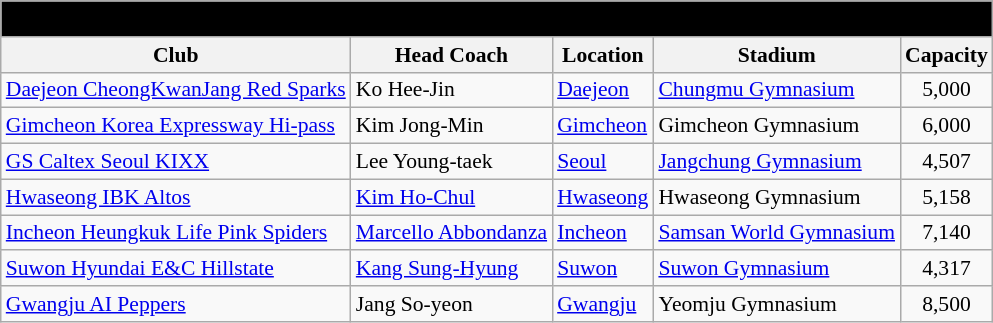<table class="wikitable" style="font-size:90%; width:810; text-align:left;">
<tr>
<th style=background:black colspan=8><span>2024–25 V.League (South Korea) Women's </span></th>
</tr>
<tr>
<th>Club</th>
<th>Head Coach </th>
<th>Location</th>
<th>Stadium</th>
<th>Capacity</th>
</tr>
<tr>
<td><a href='#'>Daejeon CheongKwanJang Red Sparks</a></td>
<td> Ko Hee-Jin</td>
<td><a href='#'>Daejeon</a></td>
<td><a href='#'>Chungmu Gymnasium</a></td>
<td align="center">5,000 <small> </small></td>
</tr>
<tr>
<td><a href='#'>Gimcheon Korea Expressway Hi-pass</a></td>
<td> Kim Jong-Min</td>
<td><a href='#'>Gimcheon</a></td>
<td>Gimcheon Gymnasium</td>
<td align="center">6,000</td>
</tr>
<tr>
<td><a href='#'>GS Caltex Seoul KIXX</a></td>
<td> Lee Young-taek</td>
<td><a href='#'>Seoul</a></td>
<td><a href='#'>Jangchung Gymnasium</a></td>
<td align="center">4,507 <small> </small></td>
</tr>
<tr>
<td><a href='#'>Hwaseong IBK Altos</a></td>
<td> <a href='#'>Kim Ho-Chul</a></td>
<td><a href='#'>Hwaseong</a></td>
<td>Hwaseong Gymnasium</td>
<td align="center">5,158</td>
</tr>
<tr>
<td><a href='#'>Incheon Heungkuk Life Pink Spiders</a></td>
<td> <a href='#'>Marcello Abbondanza</a></td>
<td><a href='#'>Incheon</a></td>
<td><a href='#'>Samsan World Gymnasium</a></td>
<td align="center">7,140</td>
</tr>
<tr>
<td><a href='#'>Suwon Hyundai E&C Hillstate</a></td>
<td> <a href='#'>Kang Sung-Hyung</a></td>
<td><a href='#'>Suwon</a></td>
<td><a href='#'>Suwon Gymnasium</a></td>
<td align="center">4,317 <small> </small></td>
</tr>
<tr>
<td><a href='#'>Gwangju AI Peppers</a></td>
<td> Jang So-yeon</td>
<td><a href='#'>Gwangju</a></td>
<td>Yeomju Gymnasium</td>
<td align="center">8,500</td>
</tr>
</table>
